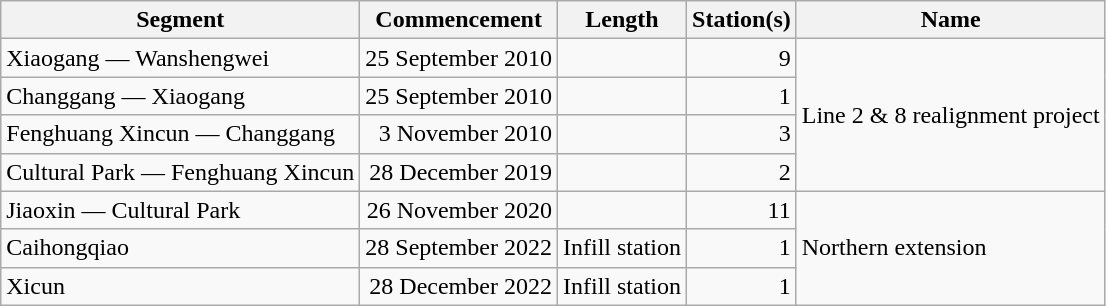<table class="wikitable" style="border-collapse: collapse; text-align: right;">
<tr>
<th>Segment</th>
<th>Commencement</th>
<th>Length</th>
<th>Station(s)</th>
<th>Name</th>
</tr>
<tr>
<td style="text-align: left;">Xiaogang — Wanshengwei</td>
<td>25 September 2010</td>
<td></td>
<td>9</td>
<td rowspan="4" style="text-align: left;">Line 2 & 8 realignment project</td>
</tr>
<tr>
<td style="text-align: left;">Changgang — Xiaogang</td>
<td>25 September 2010</td>
<td></td>
<td>1</td>
</tr>
<tr>
<td style="text-align: left;">Fenghuang Xincun — Changgang</td>
<td>3 November 2010</td>
<td></td>
<td>3</td>
</tr>
<tr>
<td style="text-align: left;">Cultural Park — Fenghuang Xincun</td>
<td>28 December 2019</td>
<td></td>
<td>2</td>
</tr>
<tr>
<td style="text-align: left;">Jiaoxin — Cultural Park</td>
<td>26 November 2020</td>
<td></td>
<td>11</td>
<td rowspan="3" style="text-align: left;">Northern extension</td>
</tr>
<tr>
<td style="text-align: left;">Caihongqiao</td>
<td>28 September 2022</td>
<td>Infill station</td>
<td>1</td>
</tr>
<tr>
<td style="text-align: left;">Xicun</td>
<td>28 December 2022</td>
<td>Infill station</td>
<td>1</td>
</tr>
</table>
